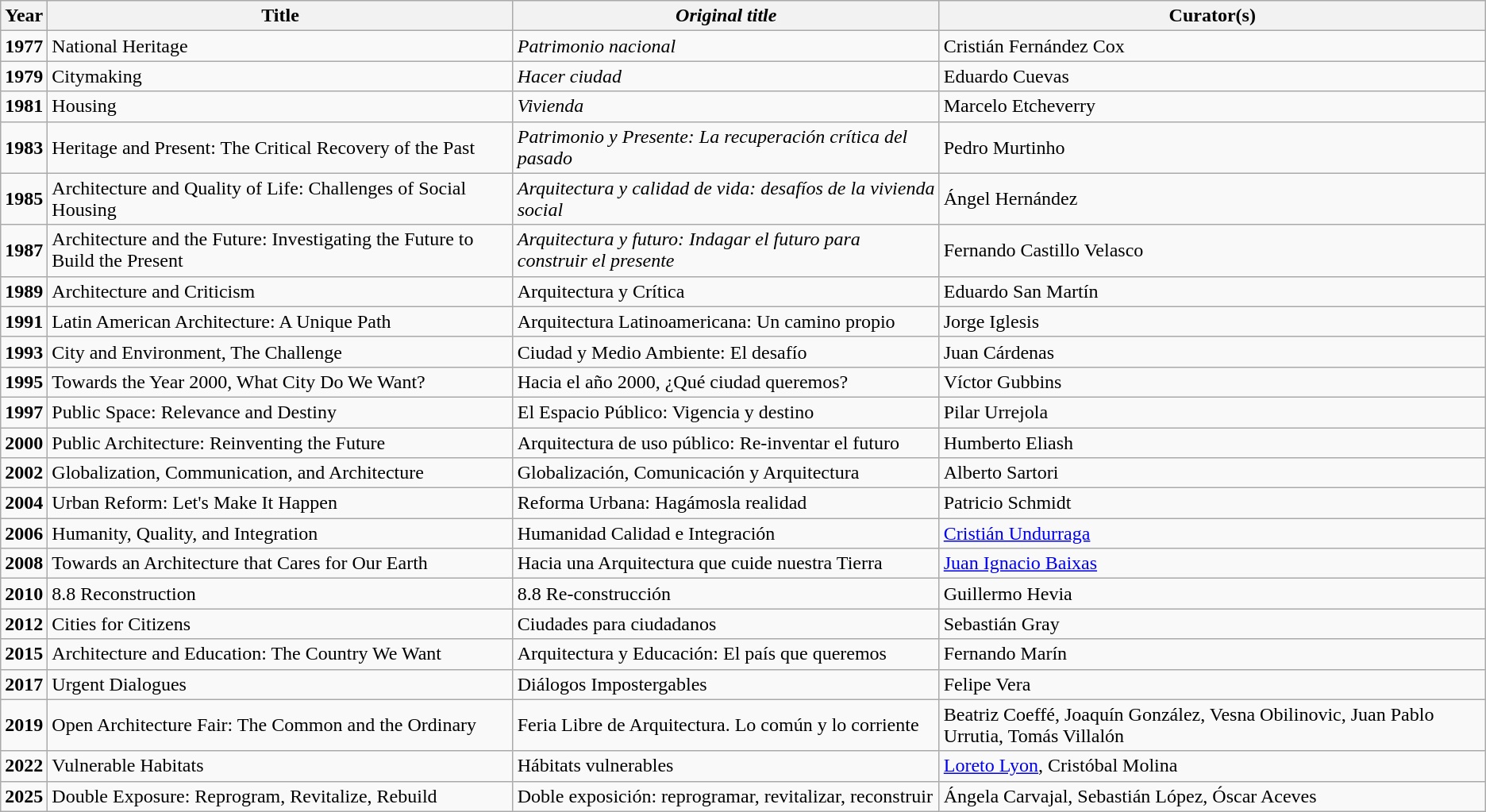<table class="wikitable">
<tr>
<th>Year</th>
<th>Title</th>
<th><em>Original title</em></th>
<th>Curator(s)</th>
</tr>
<tr>
<td><strong>1977</strong></td>
<td>National Heritage</td>
<td><em>Patrimonio nacional</em></td>
<td>Cristián Fernández Cox</td>
</tr>
<tr>
<td><strong>1979</strong></td>
<td>Citymaking</td>
<td><em>Hacer ciudad</em></td>
<td>Eduardo Cuevas</td>
</tr>
<tr>
<td><strong>1981</strong></td>
<td>Housing</td>
<td><em>Vivienda</em></td>
<td>Marcelo Etcheverry</td>
</tr>
<tr>
<td><strong>1983</strong></td>
<td>Heritage and Present: The Critical Recovery of the Past</td>
<td><em>Patrimonio y Presente: La recuperación crítica del pasado</em></td>
<td>Pedro Murtinho</td>
</tr>
<tr>
<td><strong>1985</strong></td>
<td>Architecture and Quality of Life: Challenges of Social Housing</td>
<td><em>Arquitectura y calidad de vida: desafíos de la vivienda social</em></td>
<td>Ángel Hernández</td>
</tr>
<tr>
<td><strong>1987</strong></td>
<td>Architecture and the Future: Investigating the Future to Build the Present</td>
<td><em>Arquitectura y futuro: Indagar el futuro para construir el presente</em></td>
<td>Fernando Castillo Velasco</td>
</tr>
<tr>
<td><strong>1989</strong></td>
<td>Architecture and Criticism</td>
<td>Arquitectura y Crítica</td>
<td>Eduardo San Martín</td>
</tr>
<tr>
<td><strong>1991</strong></td>
<td>Latin American Architecture: A Unique Path</td>
<td>Arquitectura Latinoamericana: Un camino propio</td>
<td>Jorge Iglesis</td>
</tr>
<tr>
<td><strong>1993</strong></td>
<td>City and Environment, The Challenge</td>
<td>Ciudad y Medio Ambiente: El desafío</td>
<td>Juan Cárdenas</td>
</tr>
<tr>
<td><strong>1995</strong></td>
<td>Towards the Year 2000, What City Do We Want?</td>
<td>Hacia el año 2000, ¿Qué ciudad queremos?</td>
<td>Víctor Gubbins</td>
</tr>
<tr>
<td><strong>1997</strong></td>
<td>Public Space: Relevance and Destiny</td>
<td>El Espacio Público: Vigencia y destino</td>
<td>Pilar Urrejola</td>
</tr>
<tr>
<td><strong>2000</strong></td>
<td>Public Architecture: Reinventing the Future</td>
<td>Arquitectura de uso público: Re-inventar el futuro</td>
<td>Humberto Eliash</td>
</tr>
<tr>
<td><strong>2002</strong></td>
<td>Globalization, Communication, and Architecture</td>
<td>Globalización, Comunicación y Arquitectura</td>
<td>Alberto Sartori</td>
</tr>
<tr>
<td><strong>2004</strong></td>
<td>Urban Reform: Let's Make It Happen</td>
<td>Reforma Urbana: Hagámosla realidad</td>
<td>Patricio Schmidt</td>
</tr>
<tr>
<td><strong>2006</strong></td>
<td>Humanity, Quality, and Integration</td>
<td>Humanidad Calidad e Integración</td>
<td><a href='#'>Cristián Undurraga</a></td>
</tr>
<tr>
<td><strong>2008</strong></td>
<td>Towards an Architecture that Cares for Our Earth</td>
<td>Hacia una Arquitectura que cuide nuestra Tierra</td>
<td><a href='#'>Juan Ignacio Baixas</a></td>
</tr>
<tr>
<td><strong>2010</strong></td>
<td>8.8 Reconstruction</td>
<td>8.8 Re-construcción</td>
<td>Guillermo Hevia</td>
</tr>
<tr>
<td><strong>2012</strong></td>
<td>Cities for Citizens</td>
<td>Ciudades para ciudadanos</td>
<td>Sebastián Gray</td>
</tr>
<tr>
<td><strong>2015</strong></td>
<td>Architecture and Education: The Country We Want</td>
<td>Arquitectura y Educación: El país que queremos</td>
<td>Fernando Marín</td>
</tr>
<tr>
<td><strong>2017</strong></td>
<td>Urgent Dialogues</td>
<td>Diálogos Impostergables</td>
<td>Felipe Vera</td>
</tr>
<tr>
<td><strong>2019</strong></td>
<td>Open Architecture Fair: The Common and the Ordinary</td>
<td>Feria Libre de Arquitectura. Lo común y lo corriente</td>
<td>Beatriz Coeffé, Joaquín González, Vesna Obilinovic, Juan Pablo Urrutia, Tomás Villalón</td>
</tr>
<tr>
<td><strong>2022</strong></td>
<td>Vulnerable Habitats</td>
<td>Hábitats vulnerables</td>
<td><a href='#'>Loreto Lyon</a>, Cristóbal Molina</td>
</tr>
<tr>
<td><strong>2025</strong></td>
<td>Double Exposure: Reprogram, Revitalize, Rebuild</td>
<td>Doble exposición: reprogramar, revitalizar, reconstruir</td>
<td>Ángela Carvajal, Sebastián López, Óscar Aceves</td>
</tr>
</table>
